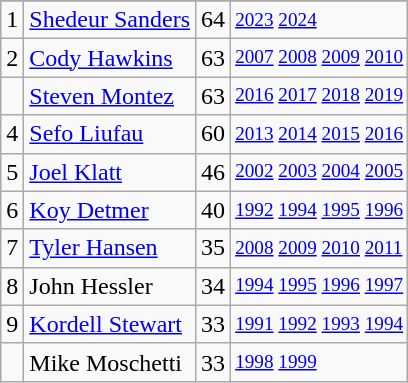<table class="wikitable">
<tr>
</tr>
<tr>
<td>1</td>
<td><a href='#'>Shedeur Sanders</a></td>
<td>64</td>
<td style="font-size:80%;"><a href='#'>2023</a> <a href='#'>2024</a></td>
</tr>
<tr>
<td>2</td>
<td><a href='#'>Cody Hawkins</a></td>
<td>63</td>
<td style="font-size:80%;"><a href='#'>2007</a> <a href='#'>2008</a> <a href='#'>2009</a> <a href='#'>2010</a></td>
</tr>
<tr>
<td></td>
<td><a href='#'>Steven Montez</a></td>
<td>63</td>
<td style="font-size:80%;"><a href='#'>2016</a> <a href='#'>2017</a> <a href='#'>2018</a> <a href='#'>2019</a></td>
</tr>
<tr>
<td>4</td>
<td><a href='#'>Sefo Liufau</a></td>
<td>60</td>
<td style="font-size:80%;"><a href='#'>2013</a> <a href='#'>2014</a> <a href='#'>2015</a> <a href='#'>2016</a></td>
</tr>
<tr>
<td>5</td>
<td><a href='#'>Joel Klatt</a></td>
<td>46</td>
<td style="font-size:80%;"><a href='#'>2002</a> <a href='#'>2003</a> <a href='#'>2004</a> <a href='#'>2005</a></td>
</tr>
<tr>
<td>6</td>
<td><a href='#'>Koy Detmer</a></td>
<td>40</td>
<td style="font-size:80%;"><a href='#'>1992</a> <a href='#'>1994</a> <a href='#'>1995</a> <a href='#'>1996</a></td>
</tr>
<tr>
<td>7</td>
<td><a href='#'>Tyler Hansen</a></td>
<td>35</td>
<td style="font-size:80%;"><a href='#'>2008</a> <a href='#'>2009</a> <a href='#'>2010</a> <a href='#'>2011</a></td>
</tr>
<tr>
<td>8</td>
<td>John Hessler</td>
<td>34</td>
<td style="font-size:80%;"><a href='#'>1994</a> <a href='#'>1995</a> <a href='#'>1996</a> <a href='#'>1997</a></td>
</tr>
<tr>
<td>9</td>
<td><a href='#'>Kordell Stewart</a></td>
<td>33</td>
<td style="font-size:80%;"><a href='#'>1991</a> <a href='#'>1992</a> <a href='#'>1993</a> <a href='#'>1994</a></td>
</tr>
<tr>
<td></td>
<td>Mike Moschetti</td>
<td>33</td>
<td style="font-size:80%;"><a href='#'>1998</a> <a href='#'>1999</a></td>
</tr>
</table>
